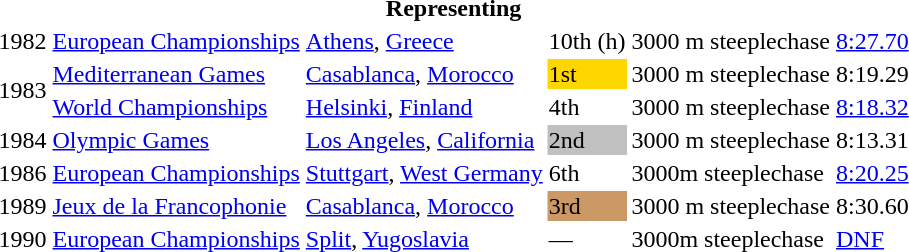<table>
<tr>
<th colspan="6">Representing </th>
</tr>
<tr>
<td>1982</td>
<td><a href='#'>European Championships</a></td>
<td><a href='#'>Athens</a>, <a href='#'>Greece</a></td>
<td>10th (h)</td>
<td>3000 m steeplechase</td>
<td><a href='#'>8:27.70</a></td>
</tr>
<tr>
<td rowspan=2>1983</td>
<td><a href='#'>Mediterranean Games</a></td>
<td><a href='#'>Casablanca</a>, <a href='#'>Morocco</a></td>
<td bgcolor="gold">1st</td>
<td>3000 m steeplechase</td>
<td>8:19.29</td>
</tr>
<tr>
<td><a href='#'>World Championships</a></td>
<td><a href='#'>Helsinki</a>, <a href='#'>Finland</a></td>
<td>4th</td>
<td>3000 m steeplechase</td>
<td><a href='#'>8:18.32</a></td>
</tr>
<tr>
<td>1984</td>
<td><a href='#'>Olympic Games</a></td>
<td><a href='#'>Los Angeles</a>, <a href='#'>California</a></td>
<td bgcolor="silver">2nd</td>
<td>3000 m steeplechase</td>
<td>8:13.31</td>
</tr>
<tr>
<td>1986</td>
<td><a href='#'>European Championships</a></td>
<td><a href='#'>Stuttgart</a>, <a href='#'>West Germany</a></td>
<td>6th</td>
<td>3000m steeplechase</td>
<td><a href='#'>8:20.25</a></td>
</tr>
<tr>
<td>1989</td>
<td><a href='#'>Jeux de la Francophonie</a></td>
<td><a href='#'>Casablanca</a>, <a href='#'>Morocco</a></td>
<td bgcolor="cc9966">3rd</td>
<td>3000 m steeplechase</td>
<td>8:30.60</td>
</tr>
<tr>
<td>1990</td>
<td><a href='#'>European Championships</a></td>
<td><a href='#'>Split</a>, <a href='#'>Yugoslavia</a></td>
<td>—</td>
<td>3000m steeplechase</td>
<td><a href='#'>DNF</a></td>
</tr>
</table>
